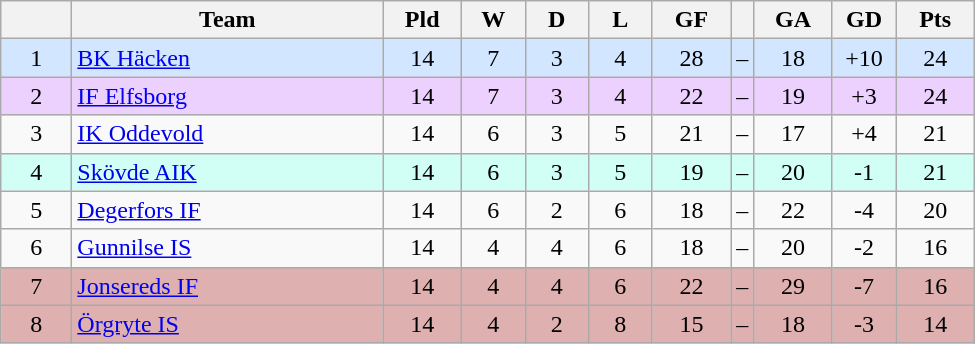<table class="wikitable" style="text-align: center">
<tr>
<th style="width: 40px;"></th>
<th style="width: 200px;">Team</th>
<th style="width: 45px;">Pld</th>
<th style="width: 35px;">W</th>
<th style="width: 35px;">D</th>
<th style="width: 35px;">L</th>
<th style="width: 45px;">GF</th>
<th></th>
<th style="width: 45px;">GA</th>
<th style="width: 35px;">GD</th>
<th style="width: 45px;">Pts</th>
</tr>
<tr style="background: #d2e6ff">
<td>1</td>
<td style="text-align: left;"><a href='#'>BK Häcken</a></td>
<td>14</td>
<td>7</td>
<td>3</td>
<td>4</td>
<td>28</td>
<td>–</td>
<td>18</td>
<td>+10</td>
<td>24</td>
</tr>
<tr style="background: #ecd1ff">
<td>2</td>
<td style="text-align: left;"><a href='#'>IF Elfsborg</a></td>
<td>14</td>
<td>7</td>
<td>3</td>
<td>4</td>
<td>22</td>
<td>–</td>
<td>19</td>
<td>+3</td>
<td>24</td>
</tr>
<tr>
<td>3</td>
<td style="text-align: left;"><a href='#'>IK Oddevold</a></td>
<td>14</td>
<td>6</td>
<td>3</td>
<td>5</td>
<td>21</td>
<td>–</td>
<td>17</td>
<td>+4</td>
<td>21</td>
</tr>
<tr style="background: #d1fff6">
<td>4</td>
<td style="text-align: left;"><a href='#'>Skövde AIK</a></td>
<td>14</td>
<td>6</td>
<td>3</td>
<td>5</td>
<td>19</td>
<td>–</td>
<td>20</td>
<td>-1</td>
<td>21</td>
</tr>
<tr>
<td>5</td>
<td style="text-align: left;"><a href='#'>Degerfors IF</a></td>
<td>14</td>
<td>6</td>
<td>2</td>
<td>6</td>
<td>18</td>
<td>–</td>
<td>22</td>
<td>-4</td>
<td>20</td>
</tr>
<tr>
<td>6</td>
<td style="text-align: left;"><a href='#'>Gunnilse IS</a></td>
<td>14</td>
<td>4</td>
<td>4</td>
<td>6</td>
<td>18</td>
<td>–</td>
<td>20</td>
<td>-2</td>
<td>16</td>
</tr>
<tr style="background: #deb0b0">
<td>7</td>
<td style="text-align: left;"><a href='#'>Jonsereds IF</a></td>
<td>14</td>
<td>4</td>
<td>4</td>
<td>6</td>
<td>22</td>
<td>–</td>
<td>29</td>
<td>-7</td>
<td>16</td>
</tr>
<tr style="background: #deb0b0">
<td>8</td>
<td style="text-align: left;"><a href='#'>Örgryte IS</a></td>
<td>14</td>
<td>4</td>
<td>2</td>
<td>8</td>
<td>15</td>
<td>–</td>
<td>18</td>
<td>-3</td>
<td>14</td>
</tr>
</table>
